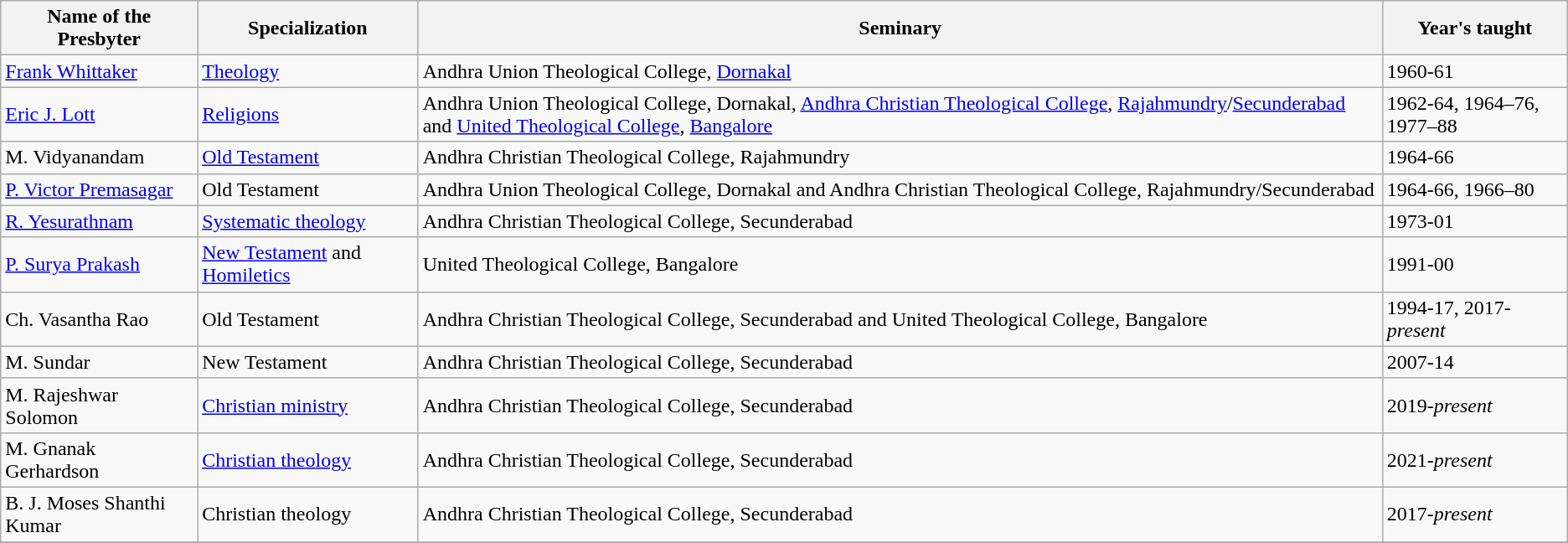<table class="wikitable sortable">
<tr>
<th>Name of the Presbyter</th>
<th>Specialization</th>
<th>Seminary</th>
<th>Year's taught</th>
</tr>
<tr>
<td><a href='#'>Frank Whittaker</a></td>
<td><a href='#'>Theology</a></td>
<td>Andhra Union Theological College, <a href='#'>Dornakal</a></td>
<td>1960-61</td>
</tr>
<tr>
<td><a href='#'>Eric J. Lott</a></td>
<td><a href='#'>Religions</a></td>
<td>Andhra Union Theological College, Dornakal, <a href='#'>Andhra Christian Theological College</a>, <a href='#'>Rajahmundry</a>/<a href='#'>Secunderabad</a> and <a href='#'>United Theological College</a>, <a href='#'>Bangalore</a></td>
<td>1962-64, 1964–76, 1977–88</td>
</tr>
<tr>
<td>M. Vidyanandam</td>
<td><a href='#'>Old Testament</a></td>
<td>Andhra Christian Theological College, Rajahmundry</td>
<td>1964-66</td>
</tr>
<tr>
<td><a href='#'>P. Victor Premasagar</a></td>
<td>Old Testament</td>
<td>Andhra Union Theological College, Dornakal and Andhra Christian Theological College, Rajahmundry/Secunderabad</td>
<td>1964-66, 1966–80</td>
</tr>
<tr>
<td><a href='#'>R. Yesurathnam</a></td>
<td><a href='#'>Systematic theology</a></td>
<td>Andhra Christian Theological College, Secunderabad</td>
<td>1973-01</td>
</tr>
<tr>
<td><a href='#'>P. Surya Prakash</a></td>
<td><a href='#'>New Testament</a> and <a href='#'>Homiletics</a></td>
<td>United Theological College, Bangalore</td>
<td>1991-00</td>
</tr>
<tr>
<td>Ch. Vasantha Rao</td>
<td>Old Testament</td>
<td>Andhra Christian Theological College, Secunderabad and United Theological College, Bangalore</td>
<td>1994-17, 2017-<em>present</em></td>
</tr>
<tr>
<td>M.  Sundar</td>
<td>New Testament</td>
<td>Andhra Christian Theological College, Secunderabad</td>
<td>2007-14</td>
</tr>
<tr>
<td>M.  Rajeshwar Solomon</td>
<td><a href='#'>Christian ministry</a></td>
<td>Andhra Christian Theological College, Secunderabad</td>
<td>2019-<em>present</em></td>
</tr>
<tr>
<td>M. Gnanak Gerhardson</td>
<td><a href='#'>Christian theology</a></td>
<td>Andhra Christian Theological College, Secunderabad</td>
<td>2021-<em>present</em></td>
</tr>
<tr>
<td>B. J. Moses Shanthi Kumar</td>
<td>Christian theology</td>
<td>Andhra Christian Theological College, Secunderabad</td>
<td>2017-<em>present</em></td>
</tr>
<tr>
</tr>
</table>
